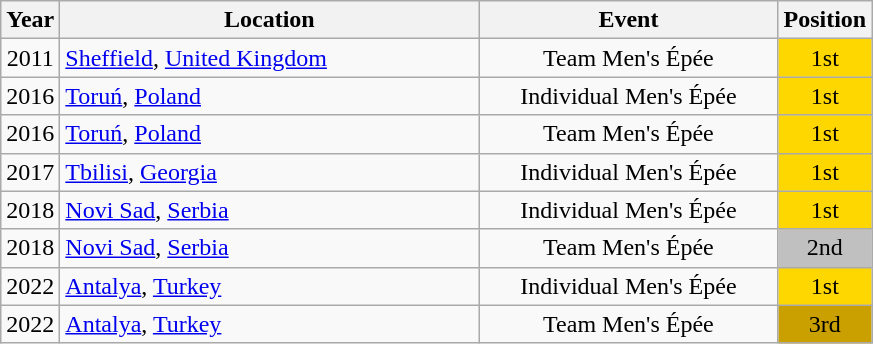<table class="wikitable" style="text-align:center;">
<tr>
<th>Year</th>
<th style="width:17em">Location</th>
<th style="width:12em">Event</th>
<th>Position</th>
</tr>
<tr>
<td>2011</td>
<td rowspan="1" align="left"> <a href='#'>Sheffield</a>, <a href='#'>United Kingdom</a></td>
<td>Team Men's Épée</td>
<td bgcolor="gold">1st</td>
</tr>
<tr>
<td rowspan="1">2016</td>
<td rowspan="1" align="left"> <a href='#'>Toruń</a>, <a href='#'>Poland</a></td>
<td>Individual Men's Épée</td>
<td bgcolor="gold">1st</td>
</tr>
<tr>
<td>2016</td>
<td rowspan="1" align="left"> <a href='#'>Toruń</a>, <a href='#'>Poland</a></td>
<td>Team Men's Épée</td>
<td bgcolor="gold">1st</td>
</tr>
<tr>
<td>2017</td>
<td rowspan="1" align="left"> <a href='#'>Tbilisi</a>, <a href='#'>Georgia</a></td>
<td>Individual Men's Épée</td>
<td bgcolor="gold">1st</td>
</tr>
<tr>
<td>2018</td>
<td rowspan="1" align="left"> <a href='#'>Novi Sad</a>, <a href='#'>Serbia</a></td>
<td>Individual Men's Épée</td>
<td bgcolor="gold">1st</td>
</tr>
<tr>
<td>2018</td>
<td rowspan="1" align="left"> <a href='#'>Novi Sad</a>, <a href='#'>Serbia</a></td>
<td>Team Men's Épée</td>
<td bgcolor="silver">2nd</td>
</tr>
<tr>
<td>2022</td>
<td rowspan="1" align="left"> <a href='#'>Antalya</a>, <a href='#'>Turkey</a></td>
<td>Individual Men's Épée</td>
<td bgcolor="gold">1st</td>
</tr>
<tr>
<td>2022</td>
<td rowspan="1" align="left"> <a href='#'>Antalya</a>, <a href='#'>Turkey</a></td>
<td>Team Men's Épée</td>
<td bgcolor="caramel">3rd</td>
</tr>
</table>
